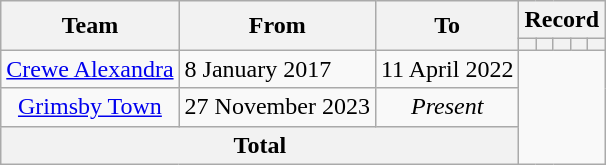<table class=wikitable style=text-align:center>
<tr>
<th rowspan=2>Team</th>
<th rowspan=2>From</th>
<th rowspan=2>To</th>
<th colspan=5>Record</th>
</tr>
<tr>
<th></th>
<th></th>
<th></th>
<th></th>
<th></th>
</tr>
<tr>
<td align=left><a href='#'>Crewe Alexandra</a></td>
<td align=left>8 January 2017</td>
<td align=left>11 April 2022<br></td>
</tr>
<tr>
<td><a href='#'>Grimsby Town</a></td>
<td>27 November 2023</td>
<td><em>Present</em><br></td>
</tr>
<tr>
<th colspan=3>Total<br></th>
</tr>
</table>
